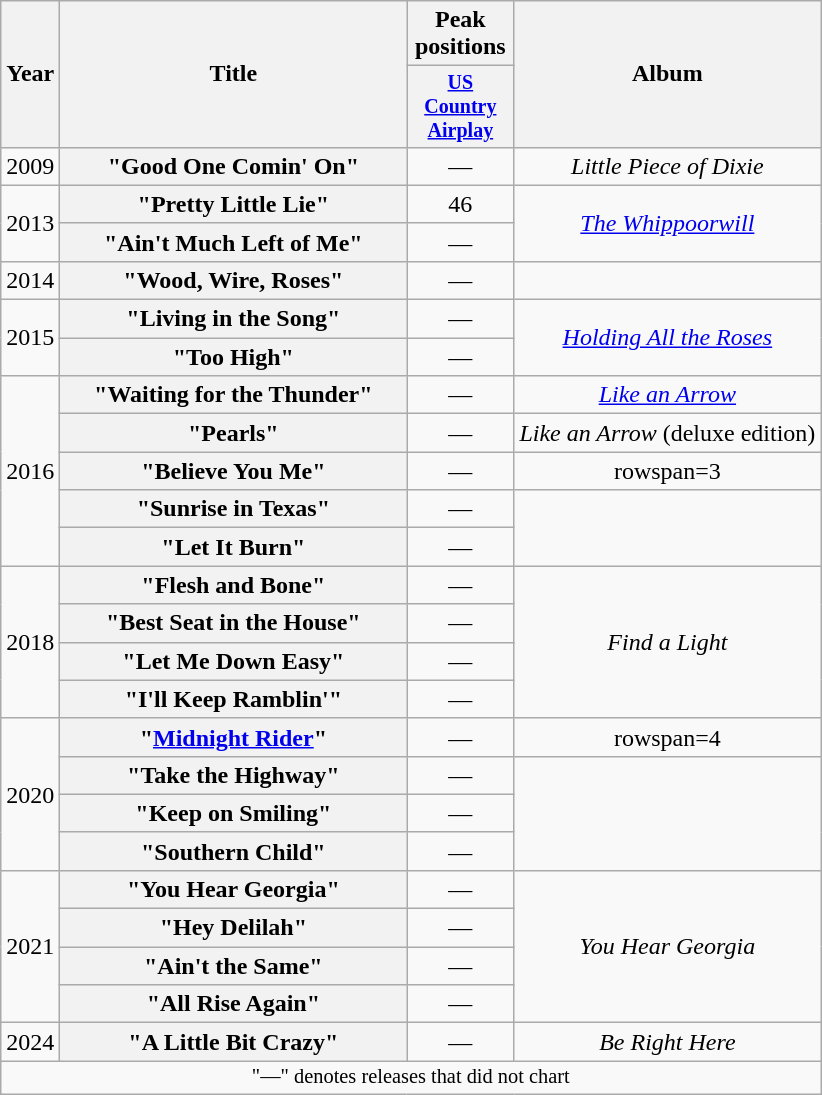<table class="wikitable plainrowheaders" style="text-align:center;">
<tr>
<th rowspan="2">Year</th>
<th rowspan="2" style="width:14em;">Title</th>
<th>Peak positions</th>
<th rowspan="2">Album</th>
</tr>
<tr style="font-size:smaller;">
<th style="width:65px;"><a href='#'>US Country Airplay</a><br></th>
</tr>
<tr>
<td>2009</td>
<th scope="row">"Good One Comin' On"</th>
<td>—</td>
<td><em>Little Piece of Dixie</em></td>
</tr>
<tr>
<td rowspan="2">2013</td>
<th scope="row">"Pretty Little Lie"</th>
<td>46</td>
<td rowspan="2"><em><a href='#'>The Whippoorwill</a></em></td>
</tr>
<tr>
<th scope="row">"Ain't Much Left of Me"</th>
<td>—</td>
</tr>
<tr>
<td>2014</td>
<th scope="row">"Wood, Wire, Roses"</th>
<td>—</td>
<td></td>
</tr>
<tr>
<td rowspan=2>2015</td>
<th scope="row">"Living in the Song"</th>
<td>—</td>
<td rowspan=2><em><a href='#'>Holding All the Roses</a></em></td>
</tr>
<tr>
<th scope="row">"Too High"</th>
<td>—</td>
</tr>
<tr>
<td rowspan=5>2016</td>
<th scope="row">"Waiting for the Thunder"</th>
<td>—</td>
<td><em><a href='#'>Like an Arrow</a></em></td>
</tr>
<tr>
<th scope="row">"Pearls"</th>
<td>—</td>
<td><em>Like an Arrow</em> (deluxe edition)</td>
</tr>
<tr>
<th scope="row">"Believe You Me"</th>
<td>—</td>
<td>rowspan=3 </td>
</tr>
<tr>
<th scope="row">"Sunrise in Texas"</th>
<td>—</td>
</tr>
<tr>
<th scope="row">"Let It Burn"</th>
<td>—</td>
</tr>
<tr>
<td rowspan="4">2018</td>
<th scope="row">"Flesh and Bone"</th>
<td>—</td>
<td rowspan="4"><em>Find a Light</em></td>
</tr>
<tr>
<th scope="row">"Best Seat in the House"</th>
<td>—</td>
</tr>
<tr>
<th scope="row">"Let Me Down Easy"</th>
<td>—</td>
</tr>
<tr>
<th scope="row">"I'll Keep Ramblin'"</th>
<td>—</td>
</tr>
<tr>
<td rowspan=4>2020</td>
<th scope="row">"<a href='#'>Midnight Rider</a>"</th>
<td>—</td>
<td>rowspan=4 </td>
</tr>
<tr>
<th scope="row">"Take the Highway"</th>
<td>—</td>
</tr>
<tr>
<th scope="row">"Keep on Smiling"</th>
<td>—</td>
</tr>
<tr>
<th scope="row">"Southern Child"</th>
<td>—</td>
</tr>
<tr>
<td rowspan=4>2021</td>
<th scope="row">"You Hear Georgia"</th>
<td>—</td>
<td rowspan=4><em>You Hear Georgia</em></td>
</tr>
<tr>
<th scope="row">"Hey Delilah"</th>
<td>—</td>
</tr>
<tr>
<th scope="row">"Ain't the Same"</th>
<td>—</td>
</tr>
<tr>
<th scope="row">"All Rise Again"</th>
<td>—</td>
</tr>
<tr>
<td>2024</td>
<th scope="row">"A Little Bit Crazy"</th>
<td>—</td>
<td><em>Be Right Here</em></td>
</tr>
<tr>
<td colspan="5" style="font-size:85%">"—" denotes releases that did not chart</td>
</tr>
</table>
